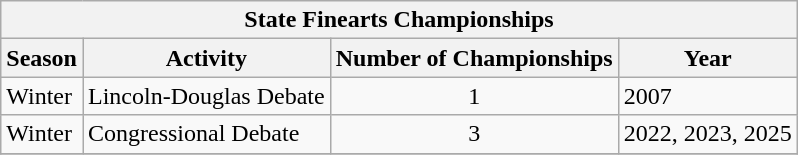<table class="wikitable">
<tr>
<th colspan="4">State Finearts Championships</th>
</tr>
<tr>
<th>Season</th>
<th>Activity</th>
<th>Number of Championships</th>
<th>Year</th>
</tr>
<tr>
<td rowspan="1">Winter</td>
<td>Lincoln-Douglas Debate</td>
<td align="center">1</td>
<td>2007</td>
</tr>
<tr>
<td rowspan="1">Winter</td>
<td>Congressional Debate</td>
<td align="center">3</td>
<td>2022, 2023, 2025</td>
</tr>
<tr>
</tr>
</table>
